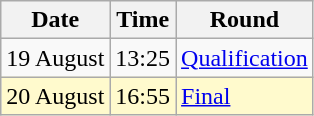<table class="wikitable">
<tr>
<th>Date</th>
<th>Time</th>
<th>Round</th>
</tr>
<tr>
<td>19 August</td>
<td>13:25</td>
<td><a href='#'>Qualification</a></td>
</tr>
<tr style=background:lemonchiffon>
<td>20 August</td>
<td>16:55</td>
<td><a href='#'>Final</a></td>
</tr>
</table>
